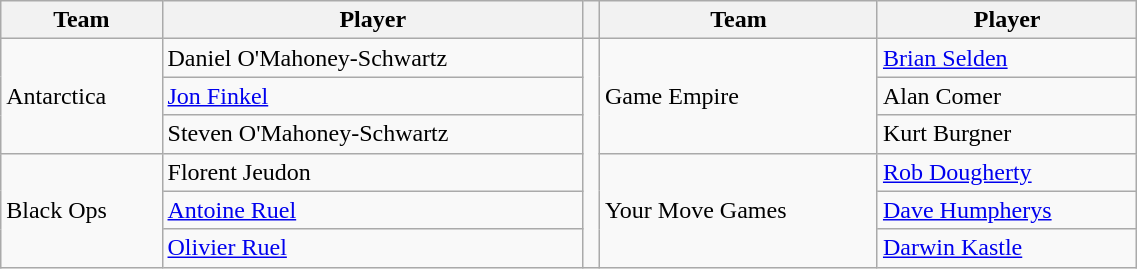<table class="wikitable" style="width:60%;">
<tr>
<th>Team</th>
<th>Player</th>
<th></th>
<th>Team</th>
<th>Player</th>
</tr>
<tr>
<td rowspan=3>Antarctica</td>
<td> Daniel O'Mahoney-Schwartz</td>
<td rowspan=6></td>
<td rowspan=3>Game Empire</td>
<td> <a href='#'>Brian Selden</a></td>
</tr>
<tr>
<td> <a href='#'>Jon Finkel</a></td>
<td> Alan Comer</td>
</tr>
<tr>
<td> Steven O'Mahoney-Schwartz</td>
<td> Kurt Burgner</td>
</tr>
<tr>
<td rowspan=3>Black Ops</td>
<td> Florent Jeudon</td>
<td rowspan=3>Your Move Games</td>
<td> <a href='#'>Rob Dougherty</a></td>
</tr>
<tr>
<td> <a href='#'>Antoine Ruel</a></td>
<td> <a href='#'>Dave Humpherys</a></td>
</tr>
<tr>
<td> <a href='#'>Olivier Ruel</a></td>
<td> <a href='#'>Darwin Kastle</a></td>
</tr>
</table>
